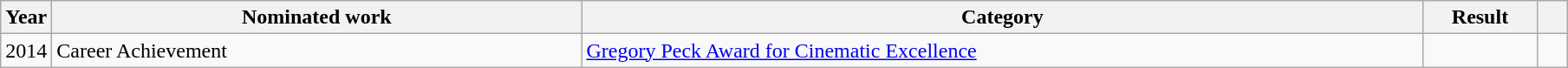<table class="wikitable sortable">
<tr>
<th scope="col" style="width:1em;">Year</th>
<th scope="col" style="width:25em;">Nominated work</th>
<th scope="col" style="width:40em;">Category</th>
<th scope="col" style="width:5em;">Result</th>
<th scope="col" style="width:1em;" class="unsortable"></th>
</tr>
<tr>
<td>2014</td>
<td>Career Achievement</td>
<td><a href='#'>Gregory Peck Award for Cinematic Excellence</a></td>
<td></td>
<td></td>
</tr>
</table>
